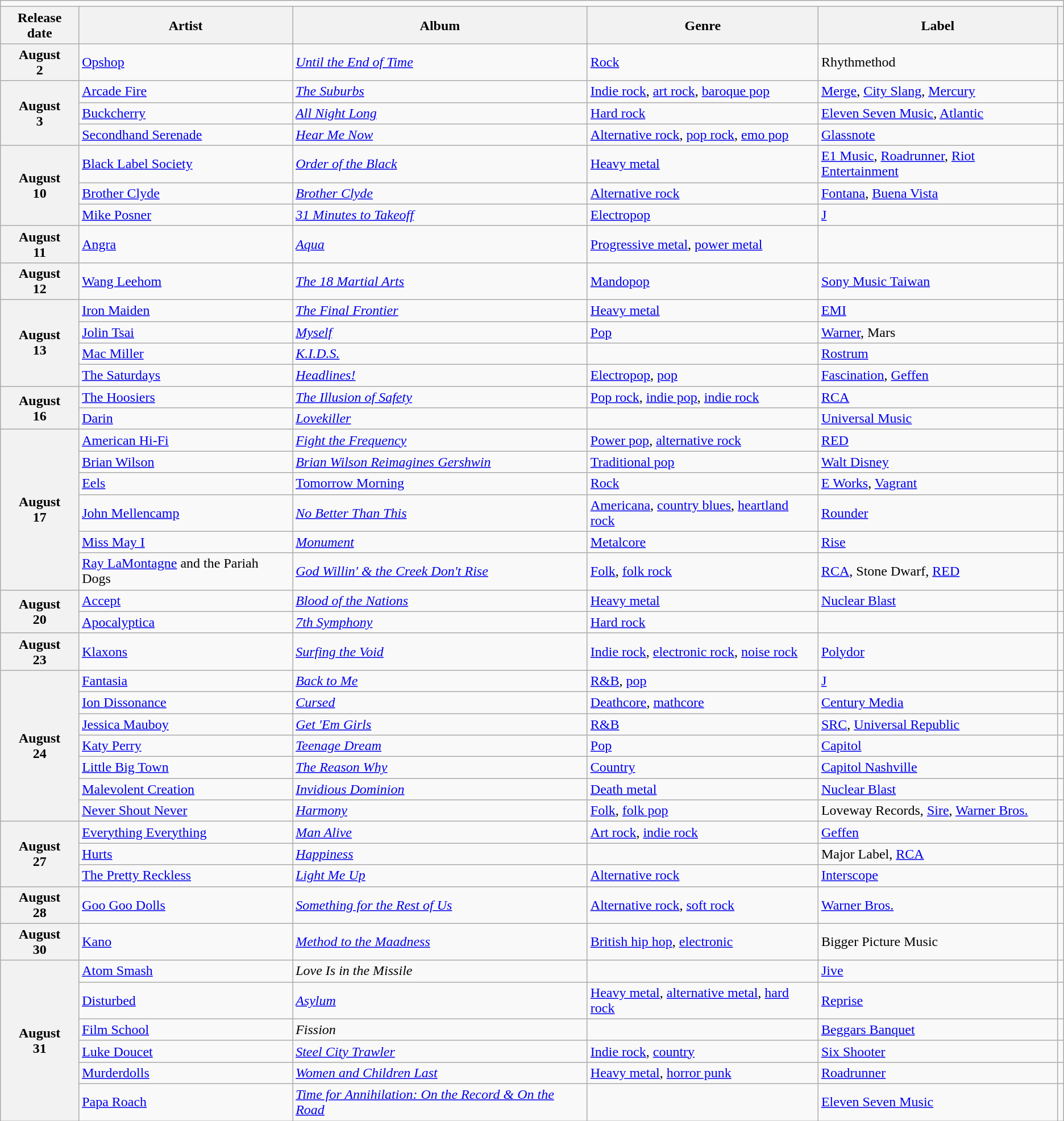<table class="wikitable plainrowheaders">
<tr>
<td colspan="6" style="text-align:center;"></td>
</tr>
<tr>
<th scope="col">Release date</th>
<th scope="col">Artist</th>
<th scope="col">Album</th>
<th scope="col">Genre</th>
<th scope="col">Label</th>
<th scope="col"></th>
</tr>
<tr>
<th scope="row" style="text-align:center;">August<br>2</th>
<td><a href='#'>Opshop</a></td>
<td><em><a href='#'>Until the End of Time</a></em></td>
<td><a href='#'>Rock</a></td>
<td>Rhythmethod</td>
<td></td>
</tr>
<tr>
<th scope="row" rowspan="3" style="text-align:center;">August<br>3</th>
<td><a href='#'>Arcade Fire</a></td>
<td><em><a href='#'>The Suburbs</a></em></td>
<td><a href='#'>Indie rock</a>, <a href='#'>art rock</a>, <a href='#'>baroque pop</a></td>
<td><a href='#'>Merge</a>, <a href='#'>City Slang</a>, <a href='#'>Mercury</a></td>
<td></td>
</tr>
<tr>
<td><a href='#'>Buckcherry</a></td>
<td><em><a href='#'>All Night Long</a></em></td>
<td><a href='#'>Hard rock</a></td>
<td><a href='#'>Eleven Seven Music</a>, <a href='#'>Atlantic</a></td>
<td></td>
</tr>
<tr>
<td><a href='#'>Secondhand Serenade</a></td>
<td><em><a href='#'>Hear Me Now</a></em></td>
<td><a href='#'>Alternative rock</a>, <a href='#'>pop rock</a>, <a href='#'>emo pop</a></td>
<td><a href='#'>Glassnote</a></td>
<td></td>
</tr>
<tr>
<th scope="row" rowspan="3" style="text-align:center;">August<br>10</th>
<td><a href='#'>Black Label Society</a></td>
<td><em><a href='#'>Order of the Black</a></em></td>
<td><a href='#'>Heavy metal</a></td>
<td><a href='#'>E1 Music</a>, <a href='#'>Roadrunner</a>, <a href='#'>Riot Entertainment</a></td>
<td></td>
</tr>
<tr>
<td><a href='#'>Brother Clyde</a></td>
<td><em><a href='#'>Brother Clyde</a></em></td>
<td><a href='#'>Alternative rock</a></td>
<td><a href='#'>Fontana</a>, <a href='#'>Buena Vista</a></td>
<td></td>
</tr>
<tr>
<td><a href='#'>Mike Posner</a></td>
<td><em><a href='#'>31 Minutes to Takeoff</a></em></td>
<td><a href='#'>Electropop</a></td>
<td><a href='#'>J</a></td>
<td></td>
</tr>
<tr>
<th scope="row" style="text-align:center;">August<br>11</th>
<td><a href='#'>Angra</a></td>
<td><em><a href='#'>Aqua</a></em></td>
<td><a href='#'>Progressive metal</a>, <a href='#'>power metal</a></td>
<td></td>
<td></td>
</tr>
<tr>
<th scope="row" style="text-align:center;">August<br>12</th>
<td><a href='#'>Wang Leehom</a></td>
<td><em><a href='#'>The 18 Martial Arts</a></em></td>
<td><a href='#'>Mandopop</a></td>
<td><a href='#'>Sony Music Taiwan</a></td>
<td></td>
</tr>
<tr>
<th scope="row" rowspan="4" style="text-align:center;">August<br>13</th>
<td><a href='#'>Iron Maiden</a></td>
<td><em><a href='#'>The Final Frontier</a></em></td>
<td><a href='#'>Heavy metal</a></td>
<td><a href='#'>EMI</a></td>
<td></td>
</tr>
<tr>
<td><a href='#'>Jolin Tsai</a></td>
<td><em><a href='#'>Myself</a></em></td>
<td><a href='#'>Pop</a></td>
<td><a href='#'>Warner</a>, Mars</td>
<td></td>
</tr>
<tr>
<td><a href='#'>Mac Miller</a></td>
<td><em><a href='#'>K.I.D.S.</a></em></td>
<td></td>
<td><a href='#'>Rostrum</a></td>
<td></td>
</tr>
<tr>
<td><a href='#'>The Saturdays</a></td>
<td><em><a href='#'>Headlines!</a></em></td>
<td><a href='#'>Electropop</a>, <a href='#'>pop</a></td>
<td><a href='#'>Fascination</a>, <a href='#'>Geffen</a></td>
<td></td>
</tr>
<tr>
<th scope="row" rowspan="2" style="text-align:center;">August<br>16</th>
<td><a href='#'>The Hoosiers</a></td>
<td><em><a href='#'>The Illusion of Safety</a></em></td>
<td><a href='#'>Pop rock</a>, <a href='#'>indie pop</a>, <a href='#'>indie rock</a></td>
<td><a href='#'>RCA</a></td>
<td></td>
</tr>
<tr>
<td><a href='#'>Darin</a></td>
<td><em><a href='#'>Lovekiller</a></em></td>
<td></td>
<td><a href='#'>Universal Music</a></td>
<td></td>
</tr>
<tr>
<th scope="row" rowspan="6" style="text-align:center;">August<br>17</th>
<td><a href='#'>American Hi-Fi</a></td>
<td><em><a href='#'>Fight the Frequency</a></em></td>
<td><a href='#'>Power pop</a>, <a href='#'>alternative rock</a></td>
<td><a href='#'>RED</a></td>
<td></td>
</tr>
<tr>
<td><a href='#'>Brian Wilson</a></td>
<td><em><a href='#'>Brian Wilson Reimagines Gershwin</a></em></td>
<td><a href='#'>Traditional pop</a></td>
<td><a href='#'>Walt Disney</a></td>
<td></td>
</tr>
<tr>
<td><a href='#'>Eels</a></td>
<td><a href='#'>Tomorrow Morning</a></td>
<td><a href='#'>Rock</a></td>
<td><a href='#'>E Works</a>, <a href='#'>Vagrant</a></td>
<td></td>
</tr>
<tr>
<td><a href='#'>John Mellencamp</a></td>
<td><em><a href='#'>No Better Than This</a></em></td>
<td><a href='#'>Americana</a>, <a href='#'>country blues</a>, <a href='#'>heartland rock</a></td>
<td><a href='#'>Rounder</a></td>
<td></td>
</tr>
<tr>
<td><a href='#'>Miss May I</a></td>
<td><em><a href='#'>Monument</a></em></td>
<td><a href='#'>Metalcore</a></td>
<td><a href='#'>Rise</a></td>
<td></td>
</tr>
<tr>
<td><a href='#'>Ray LaMontagne</a> and the Pariah Dogs</td>
<td><em><a href='#'>God Willin' & the Creek Don't Rise</a></em></td>
<td><a href='#'>Folk</a>, <a href='#'>folk rock</a></td>
<td><a href='#'>RCA</a>, Stone Dwarf, <a href='#'>RED</a></td>
<td></td>
</tr>
<tr>
<th scope="row" rowspan="2" style="text-align:center;">August<br>20</th>
<td><a href='#'>Accept</a></td>
<td><em><a href='#'>Blood of the Nations</a></em></td>
<td><a href='#'>Heavy metal</a></td>
<td><a href='#'>Nuclear Blast</a></td>
<td></td>
</tr>
<tr>
<td><a href='#'>Apocalyptica</a></td>
<td><em><a href='#'>7th Symphony</a></em></td>
<td><a href='#'>Hard rock</a></td>
<td></td>
<td></td>
</tr>
<tr>
<th scope="row" style="text-align:center;">August<br>23</th>
<td><a href='#'>Klaxons</a></td>
<td><em><a href='#'>Surfing the Void</a></em></td>
<td><a href='#'>Indie rock</a>, <a href='#'>electronic rock</a>, <a href='#'>noise rock</a></td>
<td><a href='#'>Polydor</a></td>
<td></td>
</tr>
<tr>
<th scope="row" rowspan="7" style="text-align:center;">August<br>24</th>
<td><a href='#'>Fantasia</a></td>
<td><em><a href='#'>Back to Me</a></em></td>
<td><a href='#'>R&B</a>, <a href='#'>pop</a></td>
<td><a href='#'>J</a></td>
<td></td>
</tr>
<tr>
<td><a href='#'>Ion Dissonance</a></td>
<td><em><a href='#'>Cursed</a></em></td>
<td><a href='#'>Deathcore</a>, <a href='#'>mathcore</a></td>
<td><a href='#'>Century Media</a></td>
<td></td>
</tr>
<tr>
<td><a href='#'>Jessica Mauboy</a></td>
<td><em><a href='#'>Get 'Em Girls</a></em></td>
<td><a href='#'>R&B</a></td>
<td><a href='#'>SRC</a>, <a href='#'>Universal Republic</a></td>
<td></td>
</tr>
<tr>
<td><a href='#'>Katy Perry</a></td>
<td><em><a href='#'>Teenage Dream</a></em></td>
<td><a href='#'>Pop</a></td>
<td><a href='#'>Capitol</a></td>
<td></td>
</tr>
<tr>
<td><a href='#'>Little Big Town</a></td>
<td><em><a href='#'>The Reason Why</a></em></td>
<td><a href='#'>Country</a></td>
<td><a href='#'>Capitol Nashville</a></td>
<td></td>
</tr>
<tr>
<td><a href='#'>Malevolent Creation</a></td>
<td><em><a href='#'>Invidious Dominion</a></em></td>
<td><a href='#'>Death metal</a></td>
<td><a href='#'>Nuclear Blast</a></td>
<td></td>
</tr>
<tr>
<td><a href='#'>Never Shout Never</a></td>
<td><em><a href='#'>Harmony</a></em></td>
<td><a href='#'>Folk</a>, <a href='#'>folk pop</a></td>
<td>Loveway Records, <a href='#'>Sire</a>, <a href='#'>Warner Bros.</a></td>
<td></td>
</tr>
<tr>
<th scope="row" rowspan="3" style="text-align:center;">August<br>27</th>
<td><a href='#'>Everything Everything</a></td>
<td><em><a href='#'>Man Alive</a></em></td>
<td><a href='#'>Art rock</a>, <a href='#'>indie rock</a></td>
<td><a href='#'>Geffen</a></td>
<td></td>
</tr>
<tr>
<td><a href='#'>Hurts</a></td>
<td><em><a href='#'>Happiness</a></em></td>
<td></td>
<td>Major Label, <a href='#'>RCA</a></td>
<td></td>
</tr>
<tr>
<td><a href='#'>The Pretty Reckless</a></td>
<td><em><a href='#'>Light Me Up</a></em></td>
<td><a href='#'>Alternative rock</a></td>
<td><a href='#'>Interscope</a></td>
<td></td>
</tr>
<tr>
<th scope="row" style="text-align:center;">August<br>28</th>
<td><a href='#'>Goo Goo Dolls</a></td>
<td><em><a href='#'>Something for the Rest of Us</a></em></td>
<td><a href='#'>Alternative rock</a>, <a href='#'>soft rock</a></td>
<td><a href='#'>Warner Bros.</a></td>
<td></td>
</tr>
<tr>
<th scope="row" style="text-align:center;">August<br>30</th>
<td><a href='#'>Kano</a></td>
<td><em><a href='#'>Method to the Maadness</a></em></td>
<td><a href='#'>British hip hop</a>, <a href='#'>electronic</a></td>
<td>Bigger Picture Music</td>
<td></td>
</tr>
<tr>
<th scope="row" rowspan="6" style="text-align:center;">August<br>31</th>
<td><a href='#'>Atom Smash</a></td>
<td><em>Love Is in the Missile</em></td>
<td></td>
<td><a href='#'>Jive</a></td>
<td></td>
</tr>
<tr>
<td><a href='#'>Disturbed</a></td>
<td><em><a href='#'>Asylum</a></em></td>
<td><a href='#'>Heavy metal</a>, <a href='#'>alternative metal</a>, <a href='#'>hard rock</a></td>
<td><a href='#'>Reprise</a></td>
<td></td>
</tr>
<tr>
<td><a href='#'>Film School</a></td>
<td><em>Fission</em></td>
<td></td>
<td><a href='#'>Beggars Banquet</a></td>
<td></td>
</tr>
<tr>
<td><a href='#'>Luke Doucet</a></td>
<td><em><a href='#'>Steel City Trawler</a></em></td>
<td><a href='#'>Indie rock</a>, <a href='#'>country</a></td>
<td><a href='#'>Six Shooter</a></td>
<td></td>
</tr>
<tr>
<td><a href='#'>Murderdolls</a></td>
<td><em><a href='#'>Women and Children Last</a></em></td>
<td><a href='#'>Heavy metal</a>, <a href='#'>horror punk</a></td>
<td><a href='#'>Roadrunner</a></td>
<td></td>
</tr>
<tr>
<td><a href='#'>Papa Roach</a></td>
<td><em><a href='#'>Time for Annihilation: On the Record & On the Road</a></em></td>
<td></td>
<td><a href='#'>Eleven Seven Music</a></td>
<td></td>
</tr>
</table>
